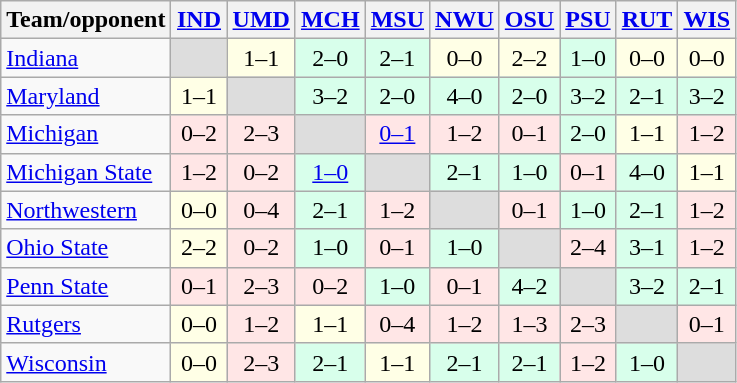<table class="wikitable" style="text-align: center">
<tr>
<th width="100">Team/opponent</th>
<th width="30"><a href='#'>IND</a></th>
<th width="30"><a href='#'>UMD</a></th>
<th width="30"><a href='#'>MCH</a></th>
<th width="30"><a href='#'>MSU</a></th>
<th width="30"><a href='#'>NWU</a></th>
<th width="30"><a href='#'>OSU</a></th>
<th width="30"><a href='#'>PSU</a></th>
<th width="30"><a href='#'>RUT</a></th>
<th width="30"><a href='#'>WIS</a></th>
</tr>
<tr>
<td align=left><a href='#'>Indiana</a></td>
<td style=background:#ddd;"></td>
<td bgcolor=#FFFFE6>1–1 </td>
<td bgcolor=#D8FFEB>2–0 </td>
<td bgcolor=#D8FFEB>2–1 </td>
<td bgcolor=#FFFFE6>0–0 </td>
<td bgcolor=#FFFFE6>2–2 </td>
<td bgcolor=#D8FFEB>1–0 </td>
<td bgcolor=#FFFFE6>0–0 </td>
<td bgcolor=#FFFFE6>0–0 </td>
</tr>
<tr>
<td align=left><a href='#'>Maryland</a></td>
<td bgcolor=#FFFFE6>1–1 </td>
<td style=background:#ddd;"></td>
<td bgcolor=#D8FFEB>3–2 </td>
<td bgcolor=#D8FFEB>2–0 </td>
<td bgcolor=#D8FFEB>4–0 </td>
<td bgcolor=#D8FFEB>2–0 </td>
<td bgcolor=#D8FFEB>3–2 </td>
<td bgcolor=#D8FFEB>2–1 </td>
<td bgcolor=#D8FFEB>3–2 </td>
</tr>
<tr>
<td align=left><a href='#'>Michigan</a></td>
<td bgcolor=#FFE6E6>0–2 </td>
<td bgcolor=#FFE6E6>2–3 </td>
<td style=background:#ddd;></td>
<td bgcolor=#FFE6E6><a href='#'>0–1</a>  </td>
<td bgcolor=#FFE6E6>1–2 </td>
<td bgcolor=#FFE6E6>0–1 </td>
<td bgcolor=#D8FFEB>2–0 </td>
<td bgcolor=#FFFFE6>1–1 </td>
<td bgcolor=#FFE6E6>1–2 </td>
</tr>
<tr>
<td align=left><a href='#'>Michigan State</a></td>
<td bgcolor=#FFE6E6>1–2 </td>
<td bgcolor=#FFE6E6>0–2 </td>
<td bgcolor=#D8FFEB><a href='#'>1–0</a> </td>
<td style=background:#ddd;></td>
<td bgcolor=#D8FFEB>2–1 </td>
<td bgcolor=#D8FFEB>1–0 </td>
<td bgcolor=#FFE6E6>0–1 </td>
<td bgcolor=#D8FFEB>4–0 </td>
<td bgcolor=#FFFFE6>1–1 </td>
</tr>
<tr>
<td align=left><a href='#'>Northwestern</a></td>
<td bgcolor=#FFFFE6>0–0 </td>
<td bgcolor=#FFE6E6>0–4 </td>
<td bgcolor=#D8FFEB>2–1 </td>
<td bgcolor=#FFE6E6>1–2 </td>
<td style=background:#ddd;"></td>
<td bgcolor=#FFE6E6>0–1 </td>
<td bgcolor=#D8FFEB>1–0 </td>
<td bgcolor=#D8FFEB>2–1 </td>
<td bgcolor=#FFE6E6>1–2 </td>
</tr>
<tr>
<td align=left><a href='#'>Ohio State</a></td>
<td bgcolor=#FFFFE6>2–2 </td>
<td bgcolor=#FFE6E6>0–2 </td>
<td bgcolor=#D8FFEB>1–0 </td>
<td bgcolor=#FFE6E6>0–1 </td>
<td bgcolor=#D8FFEB>1–0 </td>
<td style=background:#ddd;"></td>
<td bgcolor=#FFE6E6>2–4 </td>
<td bgcolor=#D8FFEB>3–1 </td>
<td bgcolor=#FFE6E6>1–2 </td>
</tr>
<tr>
<td align=left><a href='#'>Penn State</a></td>
<td bgcolor=#FFE6E6>0–1 </td>
<td bgcolor=#FFE6E6>2–3 </td>
<td bgcolor=#FFE6E6>0–2 </td>
<td bgcolor=#D8FFEB>1–0 </td>
<td bgcolor=#FFE6E6>0–1 </td>
<td bgcolor=#D8FFEB>4–2 </td>
<td style=background:#ddd;"></td>
<td bgcolor=#D8FFEB>3–2 </td>
<td bgcolor=#D8FFEB>2–1 </td>
</tr>
<tr>
<td align=left><a href='#'>Rutgers</a></td>
<td bgcolor=#FFFFE6>0–0 </td>
<td bgcolor=#FFE6E6>1–2 </td>
<td bgcolor=#FFFFE6>1–1 </td>
<td bgcolor=#FFE6E6>0–4 </td>
<td bgcolor=#FFE6E6>1–2 </td>
<td bgcolor=#FFE6E6>1–3 </td>
<td bgcolor=#FFE6E6>2–3 </td>
<td style=background:#ddd;"></td>
<td bgcolor=#FFE6E6>0–1 </td>
</tr>
<tr>
<td align=left><a href='#'>Wisconsin</a></td>
<td bgcolor=#FFFFE6>0–0 </td>
<td bgcolor=#FFE6E6>2–3 </td>
<td bgcolor=#D8FFEB>2–1 </td>
<td bgcolor=#FFFFE6>1–1 </td>
<td bgcolor=#D8FFEB>2–1 </td>
<td bgcolor=#D8FFEB>2–1 </td>
<td bgcolor=#FFE6E6>1–2 </td>
<td bgcolor=#D8FFEB>1–0 </td>
<td style=background:#ddd;"></td>
</tr>
</table>
